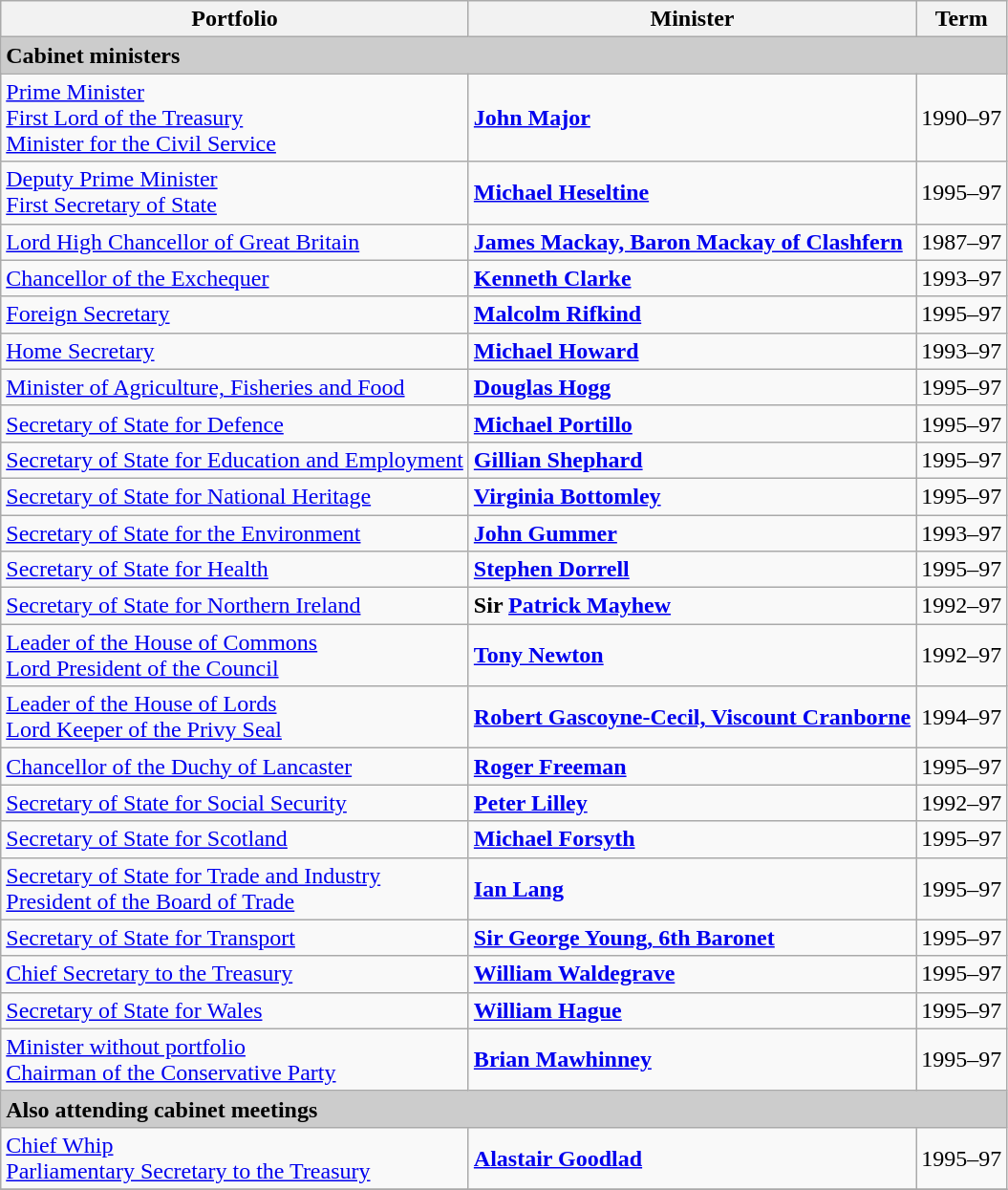<table class="wikitable">
<tr>
<th>Portfolio</th>
<th>Minister</th>
<th>Term</th>
</tr>
<tr>
<td style="background:#cccccc;" colspan="4"><strong>Cabinet ministers</strong></td>
</tr>
<tr>
<td><a href='#'>Prime Minister</a><br><a href='#'>First Lord of the Treasury</a><br><a href='#'>Minister for the Civil Service</a></td>
<td><strong><a href='#'>John Major</a></strong></td>
<td>1990–97</td>
</tr>
<tr>
<td><a href='#'>Deputy Prime Minister</a><br><a href='#'>First Secretary of State</a></td>
<td><strong><a href='#'>Michael Heseltine</a></strong></td>
<td>1995–97</td>
</tr>
<tr>
<td><a href='#'>Lord High Chancellor of Great Britain</a></td>
<td><strong><a href='#'>James Mackay, Baron Mackay of Clashfern</a></strong></td>
<td>1987–97</td>
</tr>
<tr>
<td><a href='#'>Chancellor of the Exchequer</a></td>
<td><strong><a href='#'>Kenneth Clarke</a></strong></td>
<td>1993–97</td>
</tr>
<tr>
<td><a href='#'>Foreign Secretary</a></td>
<td><strong><a href='#'>Malcolm Rifkind</a></strong></td>
<td>1995–97</td>
</tr>
<tr>
<td><a href='#'>Home Secretary</a></td>
<td><strong><a href='#'>Michael Howard</a></strong></td>
<td>1993–97</td>
</tr>
<tr>
<td><a href='#'>Minister of Agriculture, Fisheries and Food</a></td>
<td><strong><a href='#'>Douglas Hogg</a></strong></td>
<td>1995–97</td>
</tr>
<tr>
<td><a href='#'>Secretary of State for Defence</a></td>
<td><strong><a href='#'>Michael Portillo</a></strong></td>
<td>1995–97</td>
</tr>
<tr>
<td><a href='#'>Secretary of State for Education and Employment</a></td>
<td><strong><a href='#'>Gillian Shephard</a></strong></td>
<td>1995–97</td>
</tr>
<tr>
<td><a href='#'>Secretary of State for National Heritage</a></td>
<td><strong><a href='#'>Virginia Bottomley</a></strong></td>
<td>1995–97</td>
</tr>
<tr>
<td><a href='#'>Secretary of State for the Environment</a></td>
<td><strong><a href='#'>John Gummer</a></strong></td>
<td>1993–97</td>
</tr>
<tr>
<td><a href='#'>Secretary of State for Health</a></td>
<td><strong><a href='#'>Stephen Dorrell</a></strong></td>
<td>1995–97</td>
</tr>
<tr>
<td><a href='#'>Secretary of State for Northern Ireland</a></td>
<td><strong>Sir <a href='#'>Patrick Mayhew</a></strong></td>
<td>1992–97</td>
</tr>
<tr>
<td><a href='#'>Leader of the House of Commons</a><br><a href='#'>Lord President of the Council</a></td>
<td><strong><a href='#'>Tony Newton</a></strong></td>
<td>1992–97</td>
</tr>
<tr>
<td><a href='#'>Leader of the House of Lords</a><br><a href='#'>Lord Keeper of the Privy Seal</a></td>
<td><strong><a href='#'>Robert Gascoyne-Cecil, Viscount Cranborne</a></strong></td>
<td>1994–97</td>
</tr>
<tr>
<td><a href='#'>Chancellor of the Duchy of Lancaster</a></td>
<td><strong><a href='#'>Roger Freeman</a></strong></td>
<td>1995–97</td>
</tr>
<tr>
<td><a href='#'>Secretary of State for Social Security</a></td>
<td><strong><a href='#'>Peter Lilley</a></strong></td>
<td>1992–97</td>
</tr>
<tr>
<td><a href='#'>Secretary of State for Scotland</a></td>
<td><strong><a href='#'>Michael Forsyth</a></strong></td>
<td>1995–97</td>
</tr>
<tr>
<td><a href='#'>Secretary of State for Trade and Industry</a><br><a href='#'>President of the Board of Trade</a></td>
<td><strong><a href='#'>Ian Lang</a></strong></td>
<td>1995–97</td>
</tr>
<tr>
<td><a href='#'>Secretary of State for Transport</a></td>
<td><strong><a href='#'>Sir George Young, 6th Baronet</a></strong></td>
<td>1995–97</td>
</tr>
<tr>
<td><a href='#'>Chief Secretary to the Treasury</a></td>
<td><strong><a href='#'>William Waldegrave</a></strong></td>
<td>1995–97</td>
</tr>
<tr>
<td><a href='#'>Secretary of State for Wales</a></td>
<td><strong><a href='#'>William Hague</a></strong></td>
<td>1995–97</td>
</tr>
<tr>
<td><a href='#'>Minister without portfolio</a><br><a href='#'>Chairman of the Conservative Party</a></td>
<td><strong><a href='#'>Brian Mawhinney</a></strong></td>
<td>1995–97</td>
</tr>
<tr>
<td style="background:#cccccc;" colspan="4"><strong>Also attending cabinet meetings</strong></td>
</tr>
<tr>
<td><a href='#'>Chief Whip</a><br><a href='#'>Parliamentary Secretary to the Treasury</a></td>
<td><strong><a href='#'>Alastair Goodlad</a></strong></td>
<td>1995–97</td>
</tr>
<tr>
</tr>
</table>
